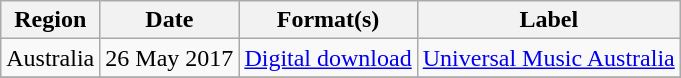<table class="wikitable plainrowheaders">
<tr>
<th scope="col">Region</th>
<th scope="col">Date</th>
<th scope="col">Format(s)</th>
<th scope="col">Label</th>
</tr>
<tr>
<td>Australia</td>
<td>26 May 2017</td>
<td><a href='#'>Digital download</a></td>
<td><a href='#'>Universal Music Australia</a></td>
</tr>
<tr>
</tr>
</table>
